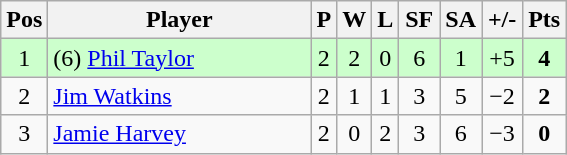<table class="wikitable" style="text-align:center; margin: 1em auto 1em auto, align:left">
<tr>
<th width=20>Pos</th>
<th width=168>Player</th>
<th width=3>P</th>
<th width=3>W</th>
<th width=3>L</th>
<th width=20>SF</th>
<th width=20>SA</th>
<th width=20>+/-</th>
<th width=20>Pts</th>
</tr>
<tr align=center style="background: #ccffcc;">
<td>1</td>
<td align="left"> (6) <a href='#'>Phil Taylor</a></td>
<td>2</td>
<td>2</td>
<td>0</td>
<td>6</td>
<td>1</td>
<td>+5</td>
<td><strong>4</strong></td>
</tr>
<tr align=center>
<td>2</td>
<td align="left"> <a href='#'>Jim Watkins</a></td>
<td>2</td>
<td>1</td>
<td>1</td>
<td>3</td>
<td>5</td>
<td>−2</td>
<td><strong>2</strong></td>
</tr>
<tr align=center>
<td>3</td>
<td align="left"> <a href='#'>Jamie Harvey</a></td>
<td>2</td>
<td>0</td>
<td>2</td>
<td>3</td>
<td>6</td>
<td>−3</td>
<td><strong>0</strong></td>
</tr>
</table>
